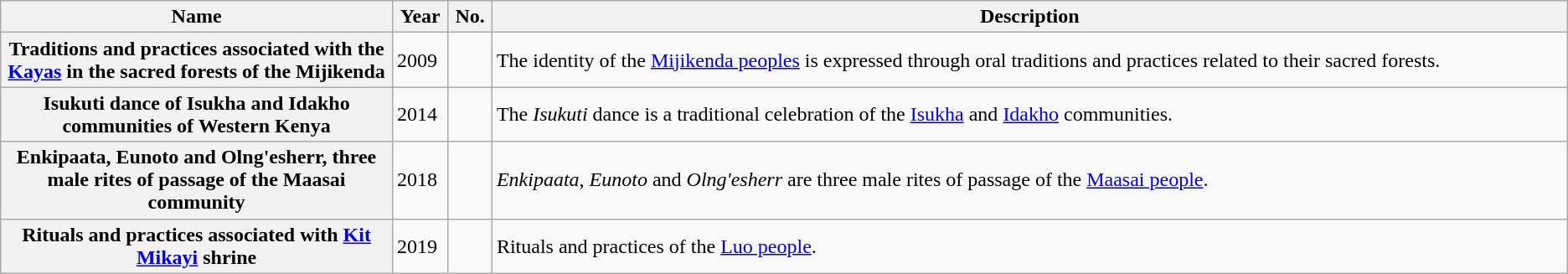<table class="wikitable sortable plainrowheaders">
<tr>
<th style="width:25%">Name</th>
<th>Year</th>
<th>No.</th>
<th class="unsortable">Description</th>
</tr>
<tr>
<th scope="row">Traditions and practices associated with the <a href='#'>Kayas</a> in the sacred forests of the Mijikenda</th>
<td>2009</td>
<td></td>
<td>The identity of the <a href='#'>Mijikenda peoples</a> is expressed through oral traditions and practices related to their sacred forests.</td>
</tr>
<tr>
<th scope="row">Isukuti dance of Isukha and Idakho communities of Western Kenya</th>
<td>2014</td>
<td></td>
<td>The <em>Isukuti</em> dance is a traditional celebration of the <a href='#'>Isukha</a> and <a href='#'>Idakho</a> communities.</td>
</tr>
<tr>
<th scope="row">Enkipaata, Eunoto and Olng'esherr, three male rites of passage of the Maasai community</th>
<td>2018</td>
<td></td>
<td><em>Enkipaata</em>, <em>Eunoto</em> and <em>Olng'esherr</em> are three male rites of passage of the <a href='#'>Maasai people</a>.</td>
</tr>
<tr>
<th scope="row">Rituals and practices associated with <a href='#'>Kit Mikayi</a> shrine</th>
<td>2019</td>
<td></td>
<td>Rituals and practices of the <a href='#'>Luo people</a>.</td>
</tr>
</table>
